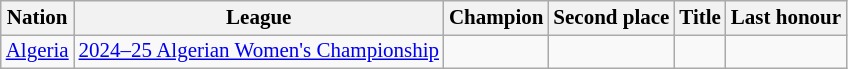<table class=wikitable style="font-size:14px">
<tr>
<th>Nation</th>
<th>League</th>
<th>Champion</th>
<th>Second place</th>
<th data-sort-type="number">Title</th>
<th>Last honour</th>
</tr>
<tr>
<td> <a href='#'>Algeria</a></td>
<td><a href='#'>2024–25 Algerian Women's Championship</a></td>
<td></td>
<td></td>
<td></td>
<td></td>
</tr>
</table>
